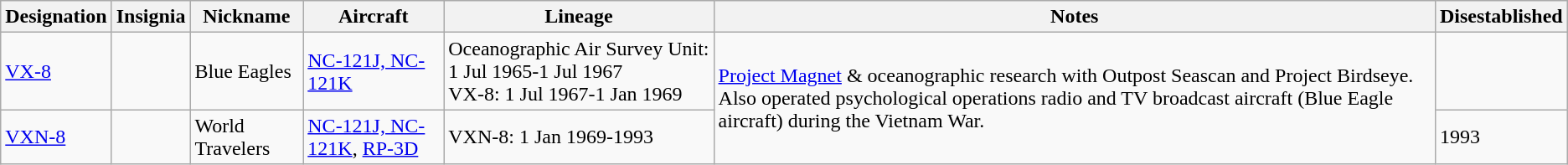<table class="wikitable">
<tr>
<th>Designation</th>
<th>Insignia</th>
<th>Nickname</th>
<th>Aircraft</th>
<th>Lineage</th>
<th>Notes</th>
<th>Disestablished</th>
</tr>
<tr>
<td><a href='#'>VX-8</a></td>
<td></td>
<td>Blue Eagles</td>
<td><a href='#'>NC-121J, NC-121K</a></td>
<td style="white-space: nowrap;">Oceanographic Air Survey Unit:<br>1 Jul 1965-1 Jul 1967<br>VX-8: 1 Jul 1967-1 Jan 1969</td>
<td Rowspan="2"><a href='#'>Project Magnet</a> & oceanographic research with Outpost Seascan and Project Birdseye. Also operated psychological operations radio and TV broadcast aircraft (Blue Eagle aircraft) during the Vietnam War.<br></td>
</tr>
<tr>
<td><a href='#'>VXN-8</a></td>
<td></td>
<td>World Travelers</td>
<td><a href='#'>NC-121J, NC-121K</a>, <a href='#'>RP-3D</a></td>
<td>VXN-8: 1 Jan 1969-1993</td>
<td>1993</td>
</tr>
</table>
